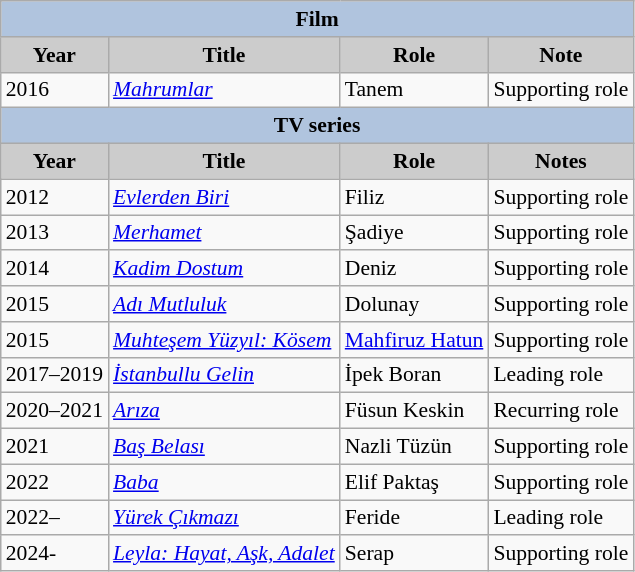<table class="wikitable" style="font-size:90%">
<tr>
<th colspan="4" style="background:LightSteelBlue">Film</th>
</tr>
<tr>
<th style="background:#CCCCCC">Year</th>
<th style="background:#CCCCCC">Title</th>
<th style="background:#CCCCCC">Role</th>
<th style="background:#CCCCCC">Note</th>
</tr>
<tr>
<td>2016</td>
<td><em><a href='#'>Mahrumlar</a></em></td>
<td>Tanem</td>
<td>Supporting role</td>
</tr>
<tr>
<th colspan="4" style="background:LightSteelBlue">TV series</th>
</tr>
<tr>
<th style="background:#CCCCCC">Year</th>
<th style="background:#CCCCCC">Title</th>
<th style="background:#CCCCCC">Role</th>
<th style="background:#CCCCCC">Notes</th>
</tr>
<tr>
<td>2012</td>
<td><em><a href='#'>Evlerden Biri</a></em></td>
<td>Filiz</td>
<td>Supporting role</td>
</tr>
<tr>
<td>2013</td>
<td><em><a href='#'>Merhamet</a></em></td>
<td>Şadiye</td>
<td>Supporting role</td>
</tr>
<tr>
<td>2014</td>
<td><em><a href='#'>Kadim Dostum</a></em></td>
<td>Deniz</td>
<td>Supporting role</td>
</tr>
<tr>
<td>2015</td>
<td><em><a href='#'>Adı Mutluluk</a></em></td>
<td>Dolunay</td>
<td>Supporting role</td>
</tr>
<tr>
<td>2015</td>
<td><em><a href='#'>Muhteşem Yüzyıl: Kösem</a></em></td>
<td><a href='#'>Mahfiruz Hatun</a></td>
<td>Supporting role</td>
</tr>
<tr>
<td>2017–2019</td>
<td><em><a href='#'>İstanbullu Gelin</a></em></td>
<td>İpek Boran</td>
<td>Leading role</td>
</tr>
<tr>
<td>2020–2021</td>
<td><em><a href='#'>Arıza</a></em></td>
<td>Füsun Keskin</td>
<td>Recurring role</td>
</tr>
<tr>
<td>2021</td>
<td><em><a href='#'>Baş Belası</a></em></td>
<td>Nazli Tüzün</td>
<td>Supporting role</td>
</tr>
<tr>
<td>2022</td>
<td><em><a href='#'>Baba</a></em></td>
<td>Elif Paktaş</td>
<td>Supporting role</td>
</tr>
<tr>
<td>2022–</td>
<td><em><a href='#'>Yürek Çıkmazı</a></em></td>
<td>Feride</td>
<td>Leading role</td>
</tr>
<tr>
<td>2024-</td>
<td><em><a href='#'>Leyla: Hayat, Aşk, Adalet</a></em></td>
<td>Serap</td>
<td>Supporting role</td>
</tr>
</table>
